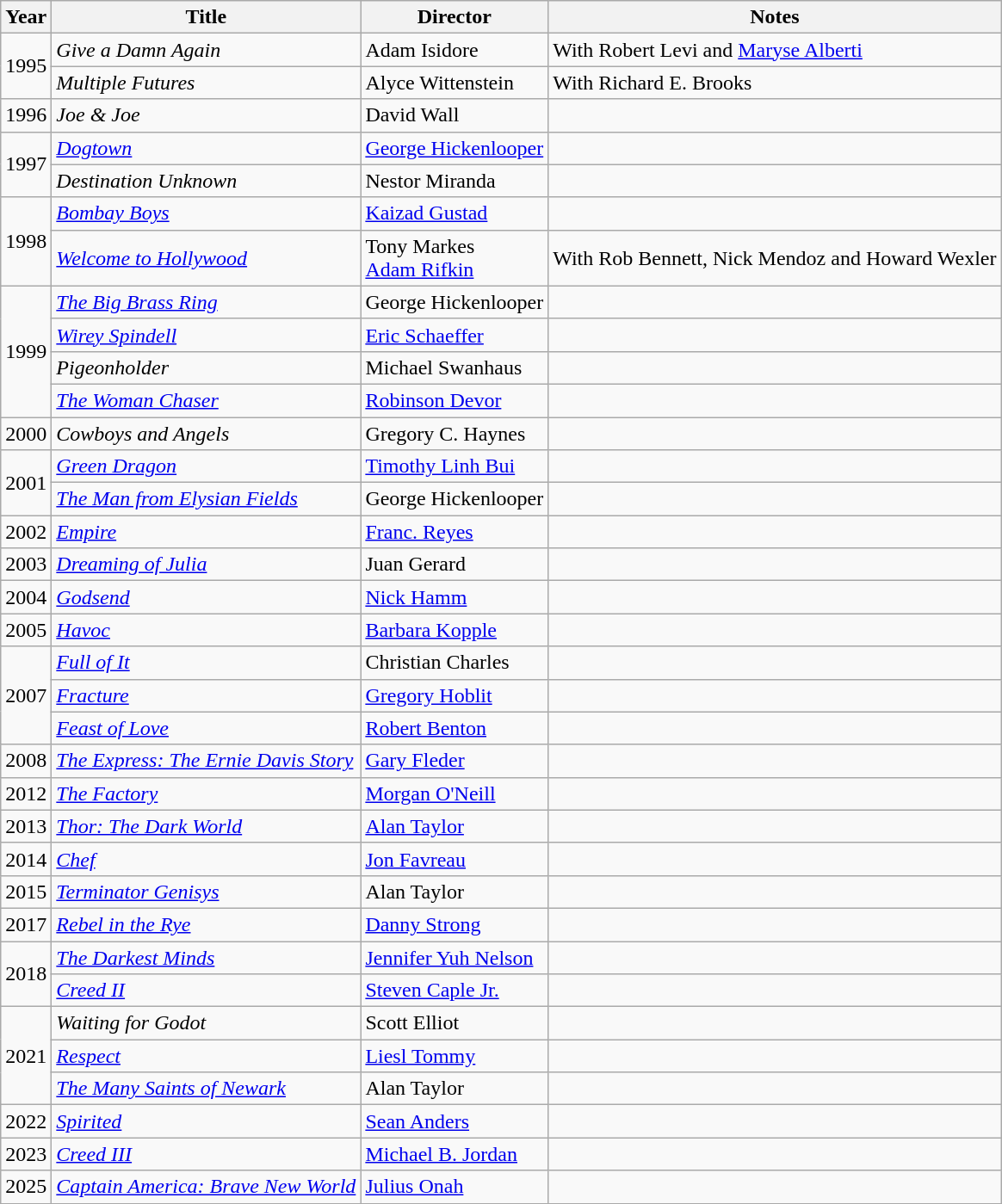<table class="wikitable">
<tr>
<th>Year</th>
<th>Title</th>
<th>Director</th>
<th>Notes</th>
</tr>
<tr>
<td rowspan=2>1995</td>
<td><em>Give a Damn Again</em></td>
<td>Adam Isidore</td>
<td>With Robert Levi and <a href='#'>Maryse Alberti</a></td>
</tr>
<tr>
<td><em>Multiple Futures</em></td>
<td>Alyce Wittenstein</td>
<td>With Richard E. Brooks</td>
</tr>
<tr>
<td>1996</td>
<td><em>Joe & Joe</em></td>
<td>David Wall</td>
<td></td>
</tr>
<tr>
<td rowspan=2>1997</td>
<td><em><a href='#'>Dogtown</a></em></td>
<td><a href='#'>George Hickenlooper</a></td>
<td></td>
</tr>
<tr>
<td><em>Destination Unknown</em></td>
<td>Nestor Miranda</td>
<td></td>
</tr>
<tr>
<td rowspan=2>1998</td>
<td><em><a href='#'>Bombay Boys</a></em></td>
<td><a href='#'>Kaizad Gustad</a></td>
<td></td>
</tr>
<tr>
<td><em><a href='#'>Welcome to Hollywood</a></em></td>
<td>Tony Markes<br><a href='#'>Adam Rifkin</a></td>
<td>With Rob Bennett, Nick Mendoz and Howard Wexler</td>
</tr>
<tr>
<td rowspan=4>1999</td>
<td><em><a href='#'>The Big Brass Ring</a></em></td>
<td>George Hickenlooper</td>
<td></td>
</tr>
<tr>
<td><em><a href='#'>Wirey Spindell</a></em></td>
<td><a href='#'>Eric Schaeffer</a></td>
<td></td>
</tr>
<tr>
<td><em>Pigeonholder</em></td>
<td>Michael Swanhaus</td>
<td></td>
</tr>
<tr>
<td><em><a href='#'>The Woman Chaser</a></em></td>
<td><a href='#'>Robinson Devor</a></td>
<td></td>
</tr>
<tr>
<td>2000</td>
<td><em>Cowboys and Angels</em></td>
<td>Gregory C. Haynes</td>
<td></td>
</tr>
<tr>
<td rowspan=2>2001</td>
<td><em><a href='#'>Green Dragon</a></em></td>
<td><a href='#'>Timothy Linh Bui</a></td>
<td></td>
</tr>
<tr>
<td><em><a href='#'>The Man from Elysian Fields</a></em></td>
<td>George Hickenlooper</td>
<td></td>
</tr>
<tr>
<td>2002</td>
<td><em><a href='#'>Empire</a></em></td>
<td><a href='#'>Franc. Reyes</a></td>
<td></td>
</tr>
<tr>
<td>2003</td>
<td><em><a href='#'>Dreaming of Julia</a></em></td>
<td>Juan Gerard</td>
<td></td>
</tr>
<tr>
<td>2004</td>
<td><em><a href='#'>Godsend</a></em></td>
<td><a href='#'>Nick Hamm</a></td>
<td></td>
</tr>
<tr>
<td>2005</td>
<td><em><a href='#'>Havoc</a></em></td>
<td><a href='#'>Barbara Kopple</a></td>
<td></td>
</tr>
<tr>
<td rowspan=3>2007</td>
<td><em><a href='#'>Full of It</a></em></td>
<td>Christian Charles</td>
<td></td>
</tr>
<tr>
<td><em><a href='#'>Fracture</a></em></td>
<td><a href='#'>Gregory Hoblit</a></td>
<td></td>
</tr>
<tr>
<td><em><a href='#'>Feast of Love</a></em></td>
<td><a href='#'>Robert Benton</a></td>
<td></td>
</tr>
<tr>
<td>2008</td>
<td><em><a href='#'>The Express: The Ernie Davis Story</a></em></td>
<td><a href='#'>Gary Fleder</a></td>
<td></td>
</tr>
<tr>
<td>2012</td>
<td><em><a href='#'>The Factory</a></em></td>
<td><a href='#'>Morgan O'Neill</a></td>
<td></td>
</tr>
<tr>
<td>2013</td>
<td><em><a href='#'>Thor: The Dark World</a></em></td>
<td><a href='#'>Alan Taylor</a></td>
<td></td>
</tr>
<tr>
<td>2014</td>
<td><em><a href='#'>Chef</a></em></td>
<td><a href='#'>Jon Favreau</a></td>
<td></td>
</tr>
<tr>
<td>2015</td>
<td><em><a href='#'>Terminator Genisys</a></em></td>
<td>Alan Taylor</td>
<td></td>
</tr>
<tr>
<td>2017</td>
<td><em><a href='#'>Rebel in the Rye</a></em></td>
<td><a href='#'>Danny Strong</a></td>
<td></td>
</tr>
<tr>
<td rowspan=2>2018</td>
<td><em><a href='#'>The Darkest Minds</a></em></td>
<td><a href='#'>Jennifer Yuh Nelson</a></td>
<td></td>
</tr>
<tr>
<td><em><a href='#'>Creed II</a></em></td>
<td><a href='#'>Steven Caple Jr.</a></td>
<td></td>
</tr>
<tr>
<td rowspan=3>2021</td>
<td><em>Waiting for Godot</em></td>
<td>Scott Elliot</td>
<td></td>
</tr>
<tr>
<td><em><a href='#'>Respect</a></em></td>
<td><a href='#'>Liesl Tommy</a></td>
<td></td>
</tr>
<tr>
<td><em><a href='#'>The Many Saints of Newark</a></em></td>
<td>Alan Taylor</td>
<td></td>
</tr>
<tr>
<td>2022</td>
<td><em><a href='#'>Spirited</a></em></td>
<td><a href='#'>Sean Anders</a></td>
<td></td>
</tr>
<tr>
<td>2023</td>
<td><em><a href='#'>Creed III</a></em></td>
<td><a href='#'>Michael B. Jordan</a></td>
<td></td>
</tr>
<tr>
<td>2025</td>
<td><em><a href='#'>Captain America: Brave New World</a></em></td>
<td><a href='#'>Julius Onah</a></td>
<td></td>
</tr>
<tr>
</tr>
</table>
